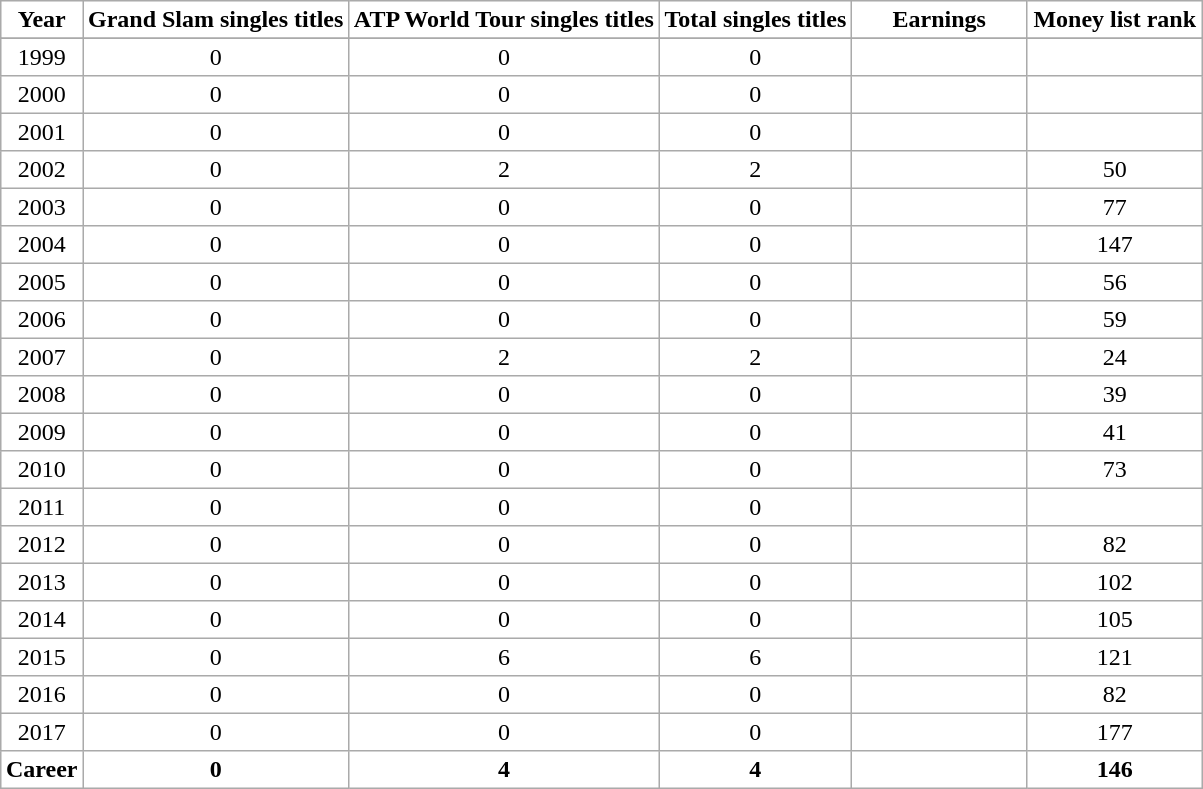<table cellpadding=3 cellspacing=0 border=1 style=text-align:center;border:#aaa;solid:1;border-collapse:collapse;text-align:center>
<tr>
<th>Year</th>
<th>Grand Slam singles titles</th>
<th>ATP World Tour singles titles</th>
<th>Total singles titles</th>
<th style="width:110px;">Earnings</th>
<th style="width:110px;">Money list rank</th>
</tr>
<tr>
</tr>
<tr>
<td>1999</td>
<td>0</td>
<td>0</td>
<td>0</td>
<td align=right></td>
<td></td>
</tr>
<tr>
<td>2000</td>
<td>0</td>
<td>0</td>
<td>0</td>
<td align=right></td>
<td></td>
</tr>
<tr>
<td>2001</td>
<td>0</td>
<td>0</td>
<td>0</td>
<td align=right></td>
<td></td>
</tr>
<tr>
<td>2002</td>
<td>0</td>
<td>2</td>
<td>2</td>
<td align=right></td>
<td>50</td>
</tr>
<tr>
<td>2003</td>
<td>0</td>
<td>0</td>
<td>0</td>
<td align=right></td>
<td>77</td>
</tr>
<tr>
<td>2004</td>
<td>0</td>
<td>0</td>
<td>0</td>
<td align=right></td>
<td>147</td>
</tr>
<tr>
<td>2005</td>
<td>0</td>
<td>0</td>
<td>0</td>
<td align=right></td>
<td>56</td>
</tr>
<tr>
<td>2006</td>
<td>0</td>
<td>0</td>
<td>0</td>
<td align=right></td>
<td>59</td>
</tr>
<tr>
<td>2007</td>
<td>0</td>
<td>2</td>
<td>2</td>
<td align=right></td>
<td>24</td>
</tr>
<tr>
<td>2008</td>
<td>0</td>
<td>0</td>
<td>0</td>
<td align=right></td>
<td>39</td>
</tr>
<tr>
<td>2009</td>
<td>0</td>
<td>0</td>
<td>0</td>
<td align=right></td>
<td>41</td>
</tr>
<tr>
<td>2010</td>
<td>0</td>
<td>0</td>
<td>0</td>
<td align=right></td>
<td>73</td>
</tr>
<tr>
<td>2011</td>
<td>0</td>
<td>0</td>
<td>0</td>
<td align=right></td>
<td></td>
</tr>
<tr>
<td>2012</td>
<td>0</td>
<td>0</td>
<td>0</td>
<td align=right></td>
<td>82</td>
</tr>
<tr>
<td>2013</td>
<td>0</td>
<td>0</td>
<td>0</td>
<td align=right> </td>
<td>102</td>
</tr>
<tr>
<td>2014</td>
<td>0</td>
<td>0</td>
<td>0</td>
<td align=right> </td>
<td>105</td>
</tr>
<tr>
<td>2015</td>
<td>0</td>
<td>6</td>
<td>6</td>
<td align=right></td>
<td>121</td>
</tr>
<tr>
<td>2016</td>
<td>0</td>
<td>0</td>
<td>0</td>
<td align=right></td>
<td>82</td>
</tr>
<tr>
<td>2017</td>
<td>0</td>
<td>0</td>
<td>0</td>
<td align=right></td>
<td>177</td>
</tr>
<tr>
<th>Career</th>
<th>0</th>
<th>4</th>
<th>4</th>
<th align=right></th>
<th>146</th>
</tr>
</table>
